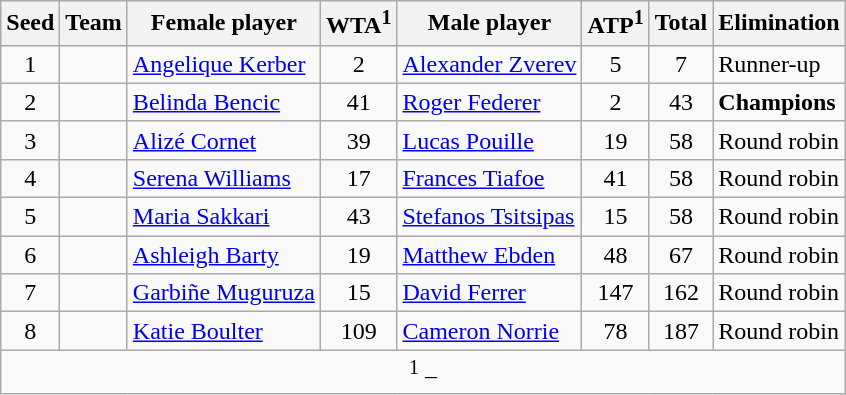<table class="wikitable">
<tr>
<th>Seed</th>
<th>Team</th>
<th>Female player</th>
<th>WTA<sup>1</sup></th>
<th>Male player</th>
<th>ATP<sup>1</sup></th>
<th>Total</th>
<th>Elimination</th>
</tr>
<tr>
<td align=center>1</td>
<td></td>
<td><a href='#'>Angelique Kerber</a></td>
<td align=center>2</td>
<td><a href='#'>Alexander Zverev</a></td>
<td align=center>5</td>
<td align=center>7</td>
<td>Runner-up</td>
</tr>
<tr>
<td align=center>2</td>
<td></td>
<td><a href='#'>Belinda Bencic</a></td>
<td align=center>41</td>
<td><a href='#'>Roger Federer</a></td>
<td align=center>2</td>
<td align=center>43</td>
<td><strong>Champions</strong></td>
</tr>
<tr>
<td align=center>3</td>
<td></td>
<td><a href='#'>Alizé Cornet</a></td>
<td align=center>39</td>
<td><a href='#'>Lucas Pouille</a></td>
<td align=center>19</td>
<td align=center>58</td>
<td>Round robin</td>
</tr>
<tr>
<td align=center>4</td>
<td></td>
<td><a href='#'>Serena Williams</a></td>
<td align=center>17</td>
<td><a href='#'>Frances Tiafoe</a></td>
<td align=center>41</td>
<td align=center>58</td>
<td>Round robin</td>
</tr>
<tr>
<td align=center>5</td>
<td></td>
<td><a href='#'>Maria Sakkari</a></td>
<td align=center>43</td>
<td><a href='#'>Stefanos Tsitsipas</a></td>
<td align=center>15</td>
<td align=center>58</td>
<td>Round robin</td>
</tr>
<tr>
<td align=center>6</td>
<td></td>
<td><a href='#'>Ashleigh Barty</a></td>
<td align=center>19</td>
<td><a href='#'>Matthew Ebden</a></td>
<td align=center>48</td>
<td align=center>67</td>
<td>Round robin</td>
</tr>
<tr>
<td align=center>7</td>
<td></td>
<td><a href='#'>Garbiñe Muguruza</a></td>
<td align=center>15</td>
<td><a href='#'>David Ferrer</a></td>
<td align=center>147</td>
<td align=center>162</td>
<td>Round robin</td>
</tr>
<tr>
<td align=center>8</td>
<td></td>
<td><a href='#'>Katie Boulter</a></td>
<td align=center>109</td>
<td><a href='#'>Cameron Norrie</a></td>
<td align=center>78</td>
<td align=center>187</td>
<td>Round robin</td>
</tr>
<tr>
<td colspan="8" align="center"><sup>1</sup> – </td>
</tr>
</table>
